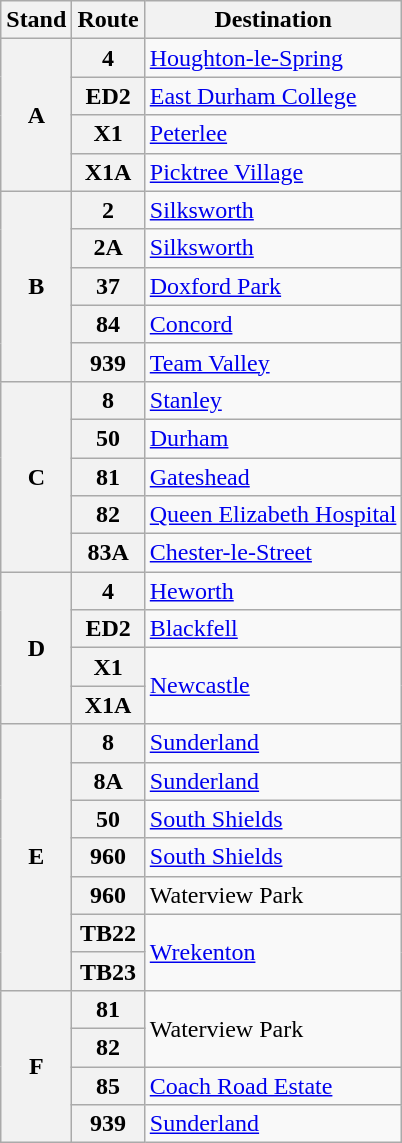<table class="wikitable sortable mw-collapsible mw-collapsed">
<tr>
<th><strong>Stand</strong></th>
<th><strong>Route</strong></th>
<th><strong>Destination</strong></th>
</tr>
<tr>
<th rowspan="4"><strong>A</strong></th>
<th>4</th>
<td><a href='#'>Houghton-le-Spring</a><br></td>
</tr>
<tr>
<th>ED2</th>
<td><a href='#'>East Durham College</a><br></td>
</tr>
<tr>
<th>X1</th>
<td><a href='#'>Peterlee</a> <br></td>
</tr>
<tr>
<th>X1A</th>
<td><a href='#'>Picktree Village</a></td>
</tr>
<tr>
<th rowspan="5">B</th>
<th>2</th>
<td><a href='#'>Silksworth</a><br></td>
</tr>
<tr>
<th>2A</th>
<td><a href='#'>Silksworth</a><br></td>
</tr>
<tr>
<th>37</th>
<td><a href='#'>Doxford Park</a><br></td>
</tr>
<tr>
<th>84</th>
<td><a href='#'>Concord</a> <br></td>
</tr>
<tr>
<th>939</th>
<td><a href='#'>Team Valley</a></td>
</tr>
<tr>
<th rowspan="5">C</th>
<th>8</th>
<td><a href='#'>Stanley</a> <br></td>
</tr>
<tr>
<th>50</th>
<td><a href='#'>Durham</a>  <br></td>
</tr>
<tr>
<th>81</th>
<td><a href='#'>Gateshead</a>  <br></td>
</tr>
<tr>
<th>82</th>
<td><a href='#'>Queen Elizabeth Hospital</a><br></td>
</tr>
<tr>
<th>83A</th>
<td><a href='#'>Chester-le-Street</a>  <br></td>
</tr>
<tr>
<th rowspan="4">D</th>
<th>4</th>
<td><a href='#'>Heworth</a>   <br></td>
</tr>
<tr>
<th>ED2</th>
<td><a href='#'>Blackfell</a><br></td>
</tr>
<tr>
<th>X1</th>
<td rowspan="2"><a href='#'>Newcastle</a>  <br></td>
</tr>
<tr>
<th>X1A</th>
</tr>
<tr>
<th rowspan="7">E</th>
<th>8</th>
<td><a href='#'>Sunderland</a>   <br></td>
</tr>
<tr>
<th>8A</th>
<td><a href='#'>Sunderland</a>   <br></td>
</tr>
<tr>
<th>50</th>
<td><a href='#'>South Shields</a> <br></td>
</tr>
<tr>
<th>960</th>
<td><a href='#'>South Shields</a>  <br></td>
</tr>
<tr>
<th>960</th>
<td>Waterview Park</td>
</tr>
<tr>
<th>TB22</th>
<td rowspan="2"><a href='#'>Wrekenton</a><br></td>
</tr>
<tr>
<th>TB23</th>
</tr>
<tr>
<th rowspan="4">F</th>
<th>81</th>
<td rowspan="2">Waterview Park<br></td>
</tr>
<tr>
<th>82</th>
</tr>
<tr>
<th>85</th>
<td><a href='#'>Coach Road Estate</a><br></td>
</tr>
<tr>
<th>939</th>
<td><a href='#'>Sunderland</a>   <br></td>
</tr>
</table>
